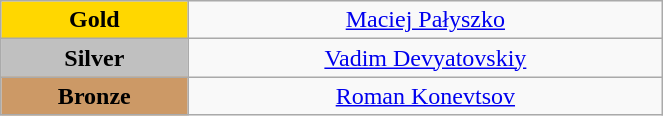<table class="wikitable" style="text-align:center; " width="35%">
<tr>
<td bgcolor="gold"><strong>Gold</strong></td>
<td><a href='#'>Maciej Pałyszko</a><br>  <small><em></em></small></td>
</tr>
<tr>
<td bgcolor="silver"><strong>Silver</strong></td>
<td><a href='#'>Vadim Devyatovskiy</a><br>  <small><em></em></small></td>
</tr>
<tr>
<td bgcolor="CC9966"><strong>Bronze</strong></td>
<td><a href='#'>Roman Konevtsov</a><br>  <small><em></em></small></td>
</tr>
</table>
